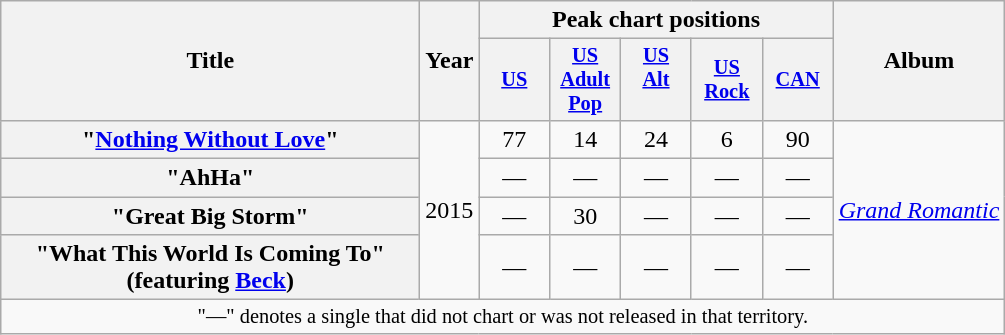<table class="wikitable plainrowheaders" style="text-align:center;">
<tr>
<th scope="col" rowspan="2" style="width:17em;">Title</th>
<th scope="col" rowspan="2">Year</th>
<th scope="col" colspan="5">Peak chart positions</th>
<th scope="col" rowspan="2">Album</th>
</tr>
<tr>
<th scope="col" style="width:3em; font-size:85%;"><a href='#'>US</a><br></th>
<th scope="col" style="width:3em; font-size:85%;"><a href='#'>US<br>Adult<br>Pop</a><br></th>
<th scope="col" style="width:3em; font-size:85%;"><a href='#'>US<br>Alt<br></a><br></th>
<th scope="col" style="width:3em; font-size:85%;"><a href='#'>US<br>Rock</a><br></th>
<th scope="col" style="width:3em; font-size:85%;"><a href='#'>CAN</a><br></th>
</tr>
<tr>
<th scope="row">"<a href='#'>Nothing Without Love</a>"</th>
<td rowspan="4">2015</td>
<td>77</td>
<td>14</td>
<td>24</td>
<td>6</td>
<td>90</td>
<td rowspan="4"><em><a href='#'>Grand Romantic</a></em></td>
</tr>
<tr>
<th scope="row">"AhHa"</th>
<td>—</td>
<td>—</td>
<td>—</td>
<td>—</td>
<td>—</td>
</tr>
<tr>
<th scope="row">"Great Big Storm"</th>
<td>—</td>
<td>30</td>
<td>—</td>
<td>—</td>
<td>—</td>
</tr>
<tr>
<th scope="row">"What This World Is Coming To"<br><span>(featuring <a href='#'>Beck</a>)</span></th>
<td>—</td>
<td>—</td>
<td>—</td>
<td>—</td>
<td>—</td>
</tr>
<tr>
<td colspan="18" style="font-size:85%">"—" denotes a single that did not chart or was not released in that territory.</td>
</tr>
</table>
